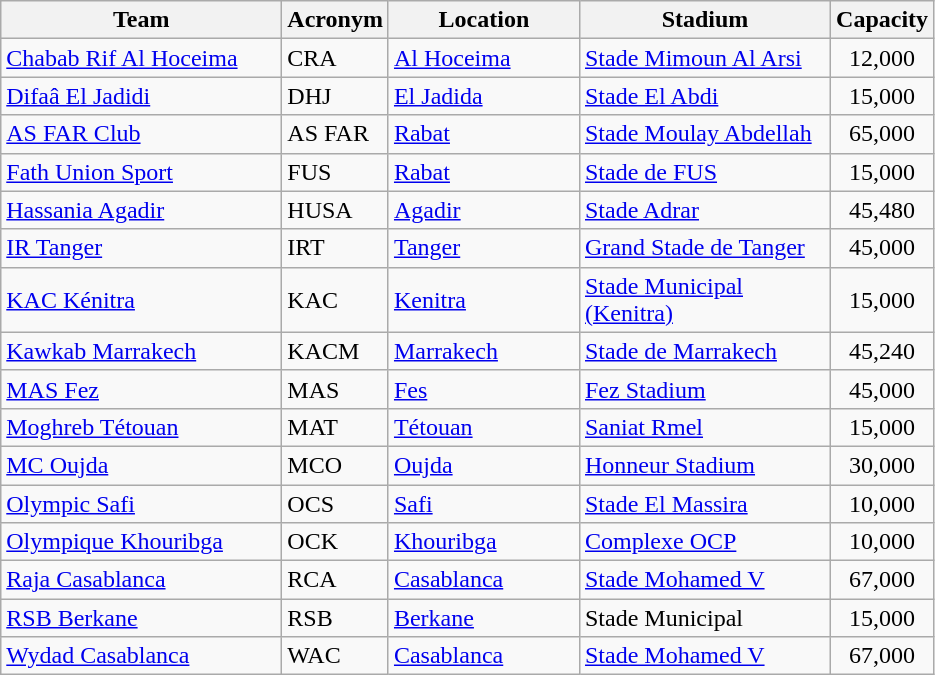<table class="wikitable sortable">
<tr>
<th width="180px">Team</th>
<th width="45px">Acronym</th>
<th width="120px">Location</th>
<th width="160px">Stadium</th>
<th>Capacity</th>
</tr>
<tr>
<td><a href='#'>Chabab Rif Al Hoceima</a></td>
<td>CRA</td>
<td><a href='#'>Al Hoceima</a></td>
<td><a href='#'>Stade Mimoun Al Arsi</a></td>
<td align="center">12,000</td>
</tr>
<tr>
<td><a href='#'>Difaâ El Jadidi</a></td>
<td>DHJ</td>
<td><a href='#'>El Jadida</a></td>
<td><a href='#'>Stade El Abdi</a></td>
<td align="center">15,000</td>
</tr>
<tr>
<td><a href='#'>AS FAR Club</a></td>
<td>AS FAR</td>
<td><a href='#'>Rabat</a></td>
<td><a href='#'>Stade Moulay Abdellah</a></td>
<td align="center">65,000</td>
</tr>
<tr>
<td><a href='#'>Fath Union Sport</a></td>
<td>FUS</td>
<td><a href='#'>Rabat</a></td>
<td><a href='#'>Stade de FUS</a></td>
<td align="center">15,000</td>
</tr>
<tr>
<td><a href='#'>Hassania Agadir</a></td>
<td>HUSA</td>
<td><a href='#'>Agadir</a></td>
<td><a href='#'>Stade Adrar</a></td>
<td align="center">45,480</td>
</tr>
<tr>
<td><a href='#'>IR Tanger</a></td>
<td>IRT</td>
<td><a href='#'>Tanger</a></td>
<td><a href='#'>Grand Stade de Tanger</a></td>
<td align="center">45,000</td>
</tr>
<tr>
<td><a href='#'>KAC Kénitra</a></td>
<td>KAC</td>
<td><a href='#'>Kenitra</a></td>
<td><a href='#'>Stade Municipal (Kenitra)</a></td>
<td align="center">15,000</td>
</tr>
<tr>
<td><a href='#'>Kawkab Marrakech</a></td>
<td>KACM</td>
<td><a href='#'>Marrakech</a></td>
<td><a href='#'>Stade de Marrakech</a></td>
<td align="center">45,240</td>
</tr>
<tr>
<td><a href='#'>MAS Fez</a></td>
<td>MAS</td>
<td><a href='#'>Fes</a></td>
<td><a href='#'>Fez Stadium</a></td>
<td align="center">45,000</td>
</tr>
<tr>
<td><a href='#'>Moghreb Tétouan</a></td>
<td>MAT</td>
<td><a href='#'>Tétouan</a></td>
<td><a href='#'>Saniat Rmel</a></td>
<td align="center">15,000</td>
</tr>
<tr>
<td><a href='#'>MC Oujda</a></td>
<td>MCO</td>
<td><a href='#'>Oujda</a></td>
<td><a href='#'>Honneur Stadium</a></td>
<td align="center">30,000</td>
</tr>
<tr>
<td><a href='#'>Olympic Safi</a></td>
<td>OCS</td>
<td><a href='#'>Safi</a></td>
<td><a href='#'>Stade El Massira</a></td>
<td align="center">10,000</td>
</tr>
<tr>
<td><a href='#'>Olympique Khouribga</a></td>
<td>OCK</td>
<td><a href='#'>Khouribga</a></td>
<td><a href='#'>Complexe OCP</a></td>
<td align="center">10,000</td>
</tr>
<tr>
<td><a href='#'>Raja Casablanca</a></td>
<td>RCA</td>
<td><a href='#'>Casablanca</a></td>
<td><a href='#'>Stade Mohamed V</a></td>
<td align="center">67,000</td>
</tr>
<tr>
<td><a href='#'>RSB Berkane</a></td>
<td>RSB</td>
<td><a href='#'>Berkane</a></td>
<td>Stade Municipal</td>
<td align="center">15,000</td>
</tr>
<tr>
<td><a href='#'>Wydad Casablanca</a></td>
<td>WAC</td>
<td><a href='#'>Casablanca</a></td>
<td><a href='#'>Stade Mohamed V</a></td>
<td align="center">67,000</td>
</tr>
</table>
